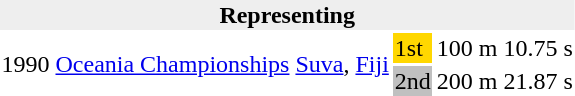<table>
<tr>
<th bgcolor="#eeeeee" colspan="6">Representing </th>
</tr>
<tr>
<td rowspan=2>1990</td>
<td rowspan=2><a href='#'>Oceania Championships</a></td>
<td rowspan=2><a href='#'>Suva</a>, <a href='#'>Fiji</a></td>
<td bgcolor=gold>1st</td>
<td>100 m</td>
<td>10.75 s</td>
</tr>
<tr>
<td bgcolor=silver>2nd</td>
<td>200 m</td>
<td>21.87 s</td>
</tr>
</table>
